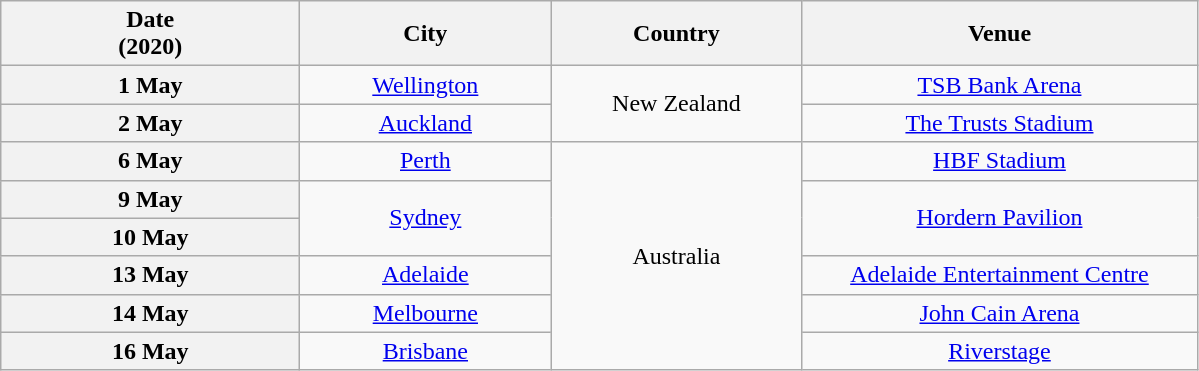<table class="wikitable plainrowheaders" style="text-align:center;">
<tr>
<th scope="col" style="width:12em;">Date<br>(2020)</th>
<th scope="col" style="width:10em;">City</th>
<th scope="col" style="width:10em;">Country</th>
<th scope="col" style="width:16em;">Venue</th>
</tr>
<tr>
<th scope="row" style="text-align:center;">1 May</th>
<td><a href='#'>Wellington</a></td>
<td rowspan="2">New Zealand</td>
<td><a href='#'>TSB Bank Arena</a></td>
</tr>
<tr>
<th scope="row" style="text-align:center;">2 May</th>
<td><a href='#'>Auckland</a></td>
<td><a href='#'>The Trusts Stadium</a></td>
</tr>
<tr>
<th scope="row" style="text-align:center;">6 May</th>
<td><a href='#'>Perth</a></td>
<td rowspan="6">Australia</td>
<td><a href='#'>HBF Stadium</a></td>
</tr>
<tr>
<th scope="row" style="text-align:center;">9 May</th>
<td rowspan="2"><a href='#'>Sydney</a></td>
<td rowspan="2"><a href='#'>Hordern Pavilion</a></td>
</tr>
<tr>
<th scope="row" style="text-align:center;">10 May</th>
</tr>
<tr>
<th scope="row" style="text-align:center;">13 May</th>
<td><a href='#'>Adelaide</a></td>
<td><a href='#'>Adelaide Entertainment Centre</a></td>
</tr>
<tr>
<th scope="row" style="text-align:center;">14 May</th>
<td><a href='#'>Melbourne</a></td>
<td><a href='#'>John Cain Arena</a></td>
</tr>
<tr>
<th scope="row" style="text-align:center;">16 May</th>
<td><a href='#'>Brisbane</a></td>
<td><a href='#'>Riverstage</a></td>
</tr>
</table>
